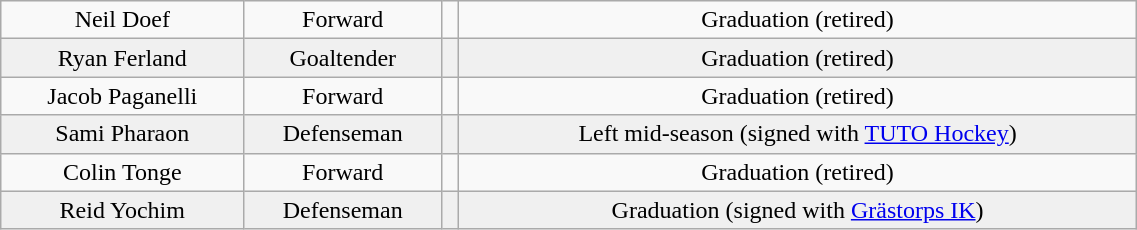<table class="wikitable" width="60%">
<tr align="center" bgcolor="">
<td>Neil Doef</td>
<td>Forward</td>
<td></td>
<td>Graduation (retired)</td>
</tr>
<tr align="center" bgcolor="f0f0f0">
<td>Ryan Ferland</td>
<td>Goaltender</td>
<td></td>
<td>Graduation (retired)</td>
</tr>
<tr align="center" bgcolor="">
<td>Jacob Paganelli</td>
<td>Forward</td>
<td></td>
<td>Graduation (retired)</td>
</tr>
<tr align="center" bgcolor="f0f0f0">
<td>Sami Pharaon</td>
<td>Defenseman</td>
<td></td>
<td>Left mid-season (signed with <a href='#'>TUTO Hockey</a>)</td>
</tr>
<tr align="center" bgcolor="">
<td>Colin Tonge</td>
<td>Forward</td>
<td></td>
<td>Graduation (retired)</td>
</tr>
<tr align="center" bgcolor="f0f0f0">
<td>Reid Yochim</td>
<td>Defenseman</td>
<td></td>
<td>Graduation (signed with <a href='#'>Grästorps IK</a>)</td>
</tr>
</table>
